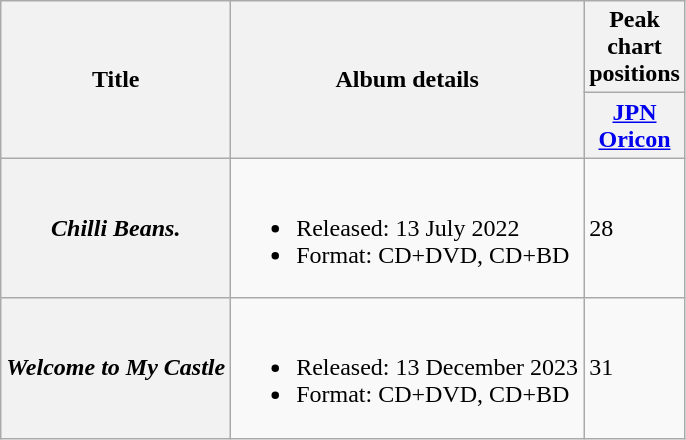<table class="wikitable">
<tr>
<th rowspan="2">Title</th>
<th rowspan="2">Album details</th>
<th>Peak<br>chart<br>positions</th>
</tr>
<tr>
<th><a href='#'>JPN</a><br><a href='#'>Oricon</a></th>
</tr>
<tr>
<th><strong><em>Chilli Beans.</em></strong></th>
<td><br><ul><li>Released: 13 July 2022</li><li>Format: CD+DVD, CD+BD</li></ul></td>
<td>28</td>
</tr>
<tr>
<th><strong><em>Welcome to My Castle</em></strong></th>
<td><br><ul><li>Released: 13 December 2023</li><li>Format: CD+DVD, CD+BD</li></ul></td>
<td>31</td>
</tr>
</table>
